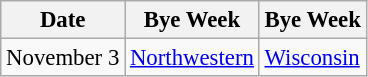<table class="wikitable" style="font-size:95%;">
<tr>
<th>Date</th>
<th>Bye Week</th>
<th>Bye Week</th>
</tr>
<tr>
<td>November 3</td>
<td><a href='#'>Northwestern</a></td>
<td><a href='#'>Wisconsin</a></td>
</tr>
</table>
